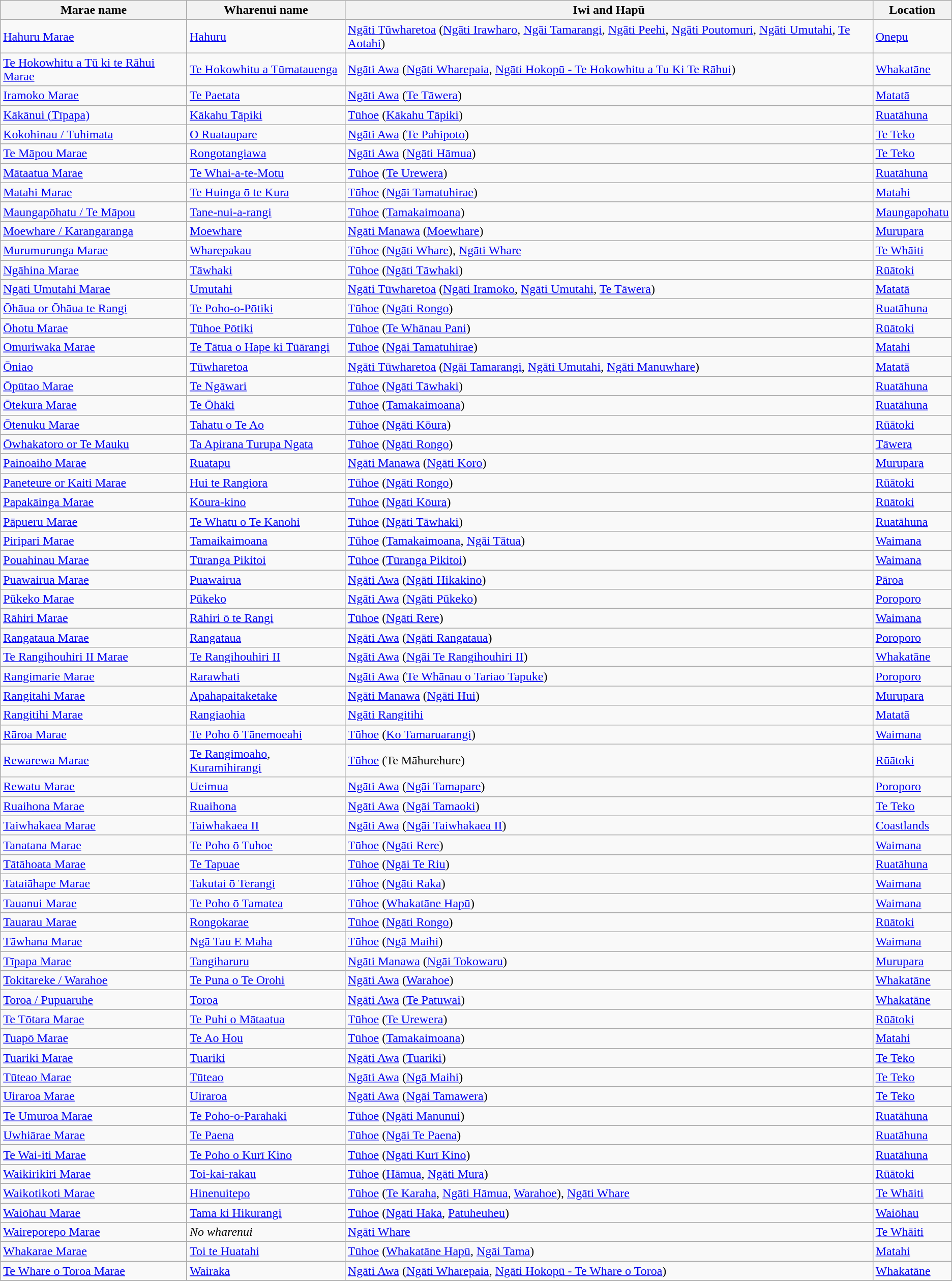<table class="wikitable sortable">
<tr>
<th>Marae name</th>
<th>Wharenui name</th>
<th>Iwi and Hapū</th>
<th>Location</th>
</tr>
<tr>
<td><a href='#'>Hahuru Marae</a></td>
<td><a href='#'>Hahuru</a></td>
<td><a href='#'>Ngāti Tūwharetoa</a> (<a href='#'>Ngāti Irawharo</a>, <a href='#'>Ngāi Tamarangi</a>, <a href='#'>Ngāti Peehi</a>, <a href='#'>Ngāti Poutomuri</a>, <a href='#'>Ngāti Umutahi</a>, <a href='#'>Te Aotahi</a>)</td>
<td><a href='#'>Onepu</a></td>
</tr>
<tr>
<td><a href='#'>Te Hokowhitu a Tū ki te Rāhui Marae</a></td>
<td><a href='#'>Te Hokowhitu a Tūmatauenga</a></td>
<td><a href='#'>Ngāti Awa</a> (<a href='#'>Ngāti Wharepaia</a>, <a href='#'>Ngāti Hokopū - Te Hokowhitu a Tu Ki Te Rāhui</a>)</td>
<td><a href='#'>Whakatāne</a></td>
</tr>
<tr>
<td><a href='#'>Iramoko Marae</a></td>
<td><a href='#'>Te Paetata</a></td>
<td><a href='#'>Ngāti Awa</a> (<a href='#'>Te Tāwera</a>)</td>
<td><a href='#'>Matatā</a></td>
</tr>
<tr>
<td><a href='#'>Kākānui (Tīpapa)</a></td>
<td><a href='#'>Kākahu Tāpiki</a></td>
<td><a href='#'>Tūhoe</a> (<a href='#'>Kākahu Tāpiki</a>)</td>
<td><a href='#'>Ruatāhuna</a></td>
</tr>
<tr>
<td><a href='#'>Kokohinau / Tuhimata</a></td>
<td><a href='#'>O Ruataupare</a></td>
<td><a href='#'>Ngāti Awa</a> (<a href='#'>Te Pahipoto</a>)</td>
<td><a href='#'>Te Teko</a></td>
</tr>
<tr>
<td><a href='#'>Te Māpou Marae</a></td>
<td><a href='#'>Rongotangiawa</a></td>
<td><a href='#'>Ngāti Awa</a> (<a href='#'>Ngāti Hāmua</a>)</td>
<td><a href='#'>Te Teko</a></td>
</tr>
<tr>
<td><a href='#'>Mātaatua Marae</a></td>
<td><a href='#'>Te Whai-a-te-Motu</a></td>
<td><a href='#'>Tūhoe</a> (<a href='#'>Te Urewera</a>)</td>
<td><a href='#'>Ruatāhuna</a></td>
</tr>
<tr>
<td><a href='#'>Matahi Marae</a></td>
<td><a href='#'>Te Huinga ō te Kura</a></td>
<td><a href='#'>Tūhoe</a> (<a href='#'>Ngāi Tamatuhirae</a>)</td>
<td><a href='#'>Matahi</a></td>
</tr>
<tr>
<td><a href='#'>Maungapōhatu / Te Māpou</a></td>
<td><a href='#'>Tane-nui-a-rangi</a></td>
<td><a href='#'>Tūhoe</a> (<a href='#'>Tamakaimoana</a>)</td>
<td><a href='#'>Maungapohatu</a></td>
</tr>
<tr>
<td><a href='#'>Moewhare / Karangaranga</a></td>
<td><a href='#'>Moewhare</a></td>
<td><a href='#'>Ngāti Manawa</a> (<a href='#'>Moewhare</a>)</td>
<td><a href='#'>Murupara</a></td>
</tr>
<tr>
<td><a href='#'>Murumurunga Marae</a></td>
<td><a href='#'>Wharepakau</a></td>
<td><a href='#'>Tūhoe</a> (<a href='#'>Ngāti Whare</a>), <a href='#'>Ngāti Whare</a></td>
<td><a href='#'>Te Whāiti</a></td>
</tr>
<tr>
<td><a href='#'>Ngāhina Marae</a></td>
<td><a href='#'>Tāwhaki</a></td>
<td><a href='#'>Tūhoe</a> (<a href='#'>Ngāti Tāwhaki</a>)</td>
<td><a href='#'>Rūātoki</a></td>
</tr>
<tr>
<td><a href='#'>Ngāti Umutahi Marae</a></td>
<td><a href='#'>Umutahi</a></td>
<td><a href='#'>Ngāti Tūwharetoa</a> (<a href='#'>Ngāti Iramoko</a>, <a href='#'>Ngāti Umutahi</a>, <a href='#'>Te Tāwera</a>)</td>
<td><a href='#'>Matatā</a></td>
</tr>
<tr>
<td><a href='#'>Ōhāua or Ōhāua te Rangi</a></td>
<td><a href='#'>Te Poho-o-Pōtiki</a></td>
<td><a href='#'>Tūhoe</a> (<a href='#'>Ngāti Rongo</a>)</td>
<td><a href='#'>Ruatāhuna</a></td>
</tr>
<tr>
<td><a href='#'>Ōhotu Marae</a></td>
<td><a href='#'>Tūhoe Pōtiki</a></td>
<td><a href='#'>Tūhoe</a> (<a href='#'>Te Whānau Pani</a>)</td>
<td><a href='#'>Rūātoki</a></td>
</tr>
<tr>
<td><a href='#'>Omuriwaka Marae</a></td>
<td><a href='#'>Te Tātua o Hape ki Tūārangi</a></td>
<td><a href='#'>Tūhoe</a> (<a href='#'>Ngāi Tamatuhirae</a>)</td>
<td><a href='#'>Matahi</a></td>
</tr>
<tr>
<td><a href='#'>Ōniao</a></td>
<td><a href='#'>Tūwharetoa</a></td>
<td><a href='#'>Ngāti Tūwharetoa</a> (<a href='#'>Ngāi Tamarangi</a>, <a href='#'>Ngāti Umutahi</a>, <a href='#'>Ngāti Manuwhare</a>)</td>
<td><a href='#'>Matatā</a></td>
</tr>
<tr>
<td><a href='#'>Ōpūtao Marae</a></td>
<td><a href='#'>Te Ngāwari</a></td>
<td><a href='#'>Tūhoe</a> (<a href='#'>Ngāti Tāwhaki</a>)</td>
<td><a href='#'>Ruatāhuna</a></td>
</tr>
<tr>
<td><a href='#'>Ōtekura Marae</a></td>
<td><a href='#'>Te Ōhāki</a></td>
<td><a href='#'>Tūhoe</a> (<a href='#'>Tamakaimoana</a>)</td>
<td><a href='#'>Ruatāhuna</a></td>
</tr>
<tr>
<td><a href='#'>Ōtenuku Marae</a></td>
<td><a href='#'>Tahatu o Te Ao</a></td>
<td><a href='#'>Tūhoe</a> (<a href='#'>Ngāti Kōura</a>)</td>
<td><a href='#'>Rūātoki</a></td>
</tr>
<tr>
<td><a href='#'>Ōwhakatoro or Te Mauku</a></td>
<td><a href='#'>Ta Apirana Turupa Ngata</a></td>
<td><a href='#'>Tūhoe</a> (<a href='#'>Ngāti Rongo</a>)</td>
<td><a href='#'>Tāwera</a></td>
</tr>
<tr>
<td><a href='#'>Painoaiho Marae</a></td>
<td><a href='#'>Ruatapu</a></td>
<td><a href='#'>Ngāti Manawa</a> (<a href='#'>Ngāti Koro</a>)</td>
<td><a href='#'>Murupara</a></td>
</tr>
<tr>
<td><a href='#'>Paneteure or Kaiti Marae</a></td>
<td><a href='#'>Hui te Rangiora</a></td>
<td><a href='#'>Tūhoe</a> (<a href='#'>Ngāti Rongo</a>)</td>
<td><a href='#'>Rūātoki</a></td>
</tr>
<tr>
<td><a href='#'>Papakāinga Marae</a></td>
<td><a href='#'>Kōura-kino</a></td>
<td><a href='#'>Tūhoe</a> (<a href='#'>Ngāti Kōura</a>)</td>
<td><a href='#'>Rūātoki</a></td>
</tr>
<tr>
<td><a href='#'>Pāpueru Marae</a></td>
<td><a href='#'>Te Whatu o Te Kanohi</a></td>
<td><a href='#'>Tūhoe</a> (<a href='#'>Ngāti Tāwhaki</a>)</td>
<td><a href='#'>Ruatāhuna</a></td>
</tr>
<tr>
<td><a href='#'>Piripari Marae</a></td>
<td><a href='#'>Tamaikaimoana</a></td>
<td><a href='#'>Tūhoe</a> (<a href='#'>Tamakaimoana</a>, <a href='#'>Ngāi Tātua</a>)</td>
<td><a href='#'>Waimana</a></td>
</tr>
<tr>
<td><a href='#'>Pouahinau Marae</a></td>
<td><a href='#'>Tūranga Pikitoi</a></td>
<td><a href='#'>Tūhoe</a> (<a href='#'>Tūranga Pikitoi</a>)</td>
<td><a href='#'>Waimana</a></td>
</tr>
<tr>
<td><a href='#'>Puawairua Marae</a></td>
<td><a href='#'>Puawairua</a></td>
<td><a href='#'>Ngāti Awa</a> (<a href='#'>Ngāti Hikakino</a>)</td>
<td><a href='#'>Pāroa</a></td>
</tr>
<tr>
<td><a href='#'>Pūkeko Marae</a></td>
<td><a href='#'>Pūkeko</a></td>
<td><a href='#'>Ngāti Awa</a> (<a href='#'>Ngāti Pūkeko</a>)</td>
<td><a href='#'>Poroporo</a></td>
</tr>
<tr>
<td><a href='#'>Rāhiri Marae</a></td>
<td><a href='#'>Rāhiri ō te Rangi</a></td>
<td><a href='#'>Tūhoe</a> (<a href='#'>Ngāti Rere</a>)</td>
<td><a href='#'>Waimana</a></td>
</tr>
<tr>
<td><a href='#'>Rangataua Marae</a></td>
<td><a href='#'>Rangataua</a></td>
<td><a href='#'>Ngāti Awa</a> (<a href='#'>Ngāti Rangataua</a>)</td>
<td><a href='#'>Poroporo</a></td>
</tr>
<tr>
<td><a href='#'>Te Rangihouhiri II Marae</a></td>
<td><a href='#'>Te Rangihouhiri II</a></td>
<td><a href='#'>Ngāti Awa</a> (<a href='#'>Ngāi Te Rangihouhiri II</a>)</td>
<td><a href='#'>Whakatāne</a></td>
</tr>
<tr>
<td><a href='#'>Rangimarie Marae</a></td>
<td><a href='#'>Rarawhati</a></td>
<td><a href='#'>Ngāti Awa</a> (<a href='#'>Te Whānau o Tariao Tapuke</a>)</td>
<td><a href='#'>Poroporo</a></td>
</tr>
<tr>
<td><a href='#'>Rangitahi Marae</a></td>
<td><a href='#'>Apahapaitaketake</a></td>
<td><a href='#'>Ngāti Manawa</a> (<a href='#'>Ngāti Hui</a>)</td>
<td><a href='#'>Murupara</a></td>
</tr>
<tr>
<td><a href='#'>Rangitihi Marae</a></td>
<td><a href='#'>Rangiaohia</a></td>
<td><a href='#'>Ngāti Rangitihi</a></td>
<td><a href='#'>Matatā</a></td>
</tr>
<tr>
<td><a href='#'>Rāroa Marae</a></td>
<td><a href='#'>Te Poho ō Tānemoeahi</a></td>
<td><a href='#'>Tūhoe</a> (<a href='#'>Ko Tamaruarangi</a>)</td>
<td><a href='#'>Waimana</a></td>
</tr>
<tr>
<td><a href='#'>Rewarewa Marae</a></td>
<td><a href='#'>Te Rangimoaho</a>, <a href='#'>Kuramihirangi</a></td>
<td><a href='#'>Tūhoe</a> (Te Māhurehure)</td>
<td><a href='#'>Rūātoki</a></td>
</tr>
<tr>
<td><a href='#'>Rewatu Marae</a></td>
<td><a href='#'>Ueimua</a></td>
<td><a href='#'>Ngāti Awa</a> (<a href='#'>Ngāi Tamapare</a>)</td>
<td><a href='#'>Poroporo</a></td>
</tr>
<tr>
<td><a href='#'>Ruaihona Marae</a></td>
<td><a href='#'>Ruaihona</a></td>
<td><a href='#'>Ngāti Awa</a> (<a href='#'>Ngāi Tamaoki</a>)</td>
<td><a href='#'>Te Teko</a></td>
</tr>
<tr>
<td><a href='#'>Taiwhakaea Marae</a></td>
<td><a href='#'>Taiwhakaea II</a></td>
<td><a href='#'>Ngāti Awa</a> (<a href='#'>Ngāi Taiwhakaea II</a>)</td>
<td><a href='#'>Coastlands</a></td>
</tr>
<tr>
<td><a href='#'>Tanatana Marae</a></td>
<td><a href='#'>Te Poho ō Tuhoe</a></td>
<td><a href='#'>Tūhoe</a> (<a href='#'>Ngāti Rere</a>)</td>
<td><a href='#'>Waimana</a></td>
</tr>
<tr>
<td><a href='#'>Tātāhoata Marae</a></td>
<td><a href='#'>Te Tapuae</a></td>
<td><a href='#'>Tūhoe</a> (<a href='#'>Ngāi Te Riu</a>)</td>
<td><a href='#'>Ruatāhuna</a></td>
</tr>
<tr>
<td><a href='#'>Tataiāhape Marae</a></td>
<td><a href='#'>Takutai ō Terangi</a></td>
<td><a href='#'>Tūhoe</a> (<a href='#'>Ngāti Raka</a>)</td>
<td><a href='#'>Waimana</a></td>
</tr>
<tr>
<td><a href='#'>Tauanui Marae</a></td>
<td><a href='#'>Te Poho ō Tamatea</a></td>
<td><a href='#'>Tūhoe</a> (<a href='#'>Whakatāne Hapū</a>)</td>
<td><a href='#'>Waimana</a></td>
</tr>
<tr>
<td><a href='#'>Tauarau Marae</a></td>
<td><a href='#'>Rongokarae</a></td>
<td><a href='#'>Tūhoe</a> (<a href='#'>Ngāti Rongo</a>)</td>
<td><a href='#'>Rūātoki</a></td>
</tr>
<tr>
<td><a href='#'>Tāwhana Marae</a></td>
<td><a href='#'>Ngā Tau E Maha</a></td>
<td><a href='#'>Tūhoe</a> (<a href='#'>Ngā Maihi</a>)</td>
<td><a href='#'>Waimana</a></td>
</tr>
<tr>
<td><a href='#'>Tīpapa Marae</a></td>
<td><a href='#'>Tangiharuru</a></td>
<td><a href='#'>Ngāti Manawa</a> (<a href='#'>Ngāi Tokowaru</a>)</td>
<td><a href='#'>Murupara</a></td>
</tr>
<tr>
<td><a href='#'>Tokitareke / Warahoe</a></td>
<td><a href='#'>Te Puna o Te Orohi</a></td>
<td><a href='#'>Ngāti Awa</a> (<a href='#'>Warahoe</a>)</td>
<td><a href='#'>Whakatāne</a></td>
</tr>
<tr>
<td><a href='#'>Toroa / Pupuaruhe</a></td>
<td><a href='#'>Toroa</a></td>
<td><a href='#'>Ngāti Awa</a> (<a href='#'>Te Patuwai</a>)</td>
<td><a href='#'>Whakatāne</a></td>
</tr>
<tr>
<td><a href='#'>Te Tōtara Marae</a></td>
<td><a href='#'>Te Puhi o Mātaatua</a></td>
<td><a href='#'>Tūhoe</a> (<a href='#'>Te Urewera</a>)</td>
<td><a href='#'>Rūātoki</a></td>
</tr>
<tr>
<td><a href='#'>Tuapō Marae</a></td>
<td><a href='#'>Te Ao Hou</a></td>
<td><a href='#'>Tūhoe</a> (<a href='#'>Tamakaimoana</a>)</td>
<td><a href='#'>Matahi</a></td>
</tr>
<tr>
<td><a href='#'>Tuariki Marae</a></td>
<td><a href='#'>Tuariki</a></td>
<td><a href='#'>Ngāti Awa</a> (<a href='#'>Tuariki</a>)</td>
<td><a href='#'>Te Teko</a></td>
</tr>
<tr>
<td><a href='#'>Tūteao Marae</a></td>
<td><a href='#'>Tūteao</a></td>
<td><a href='#'>Ngāti Awa</a> (<a href='#'>Ngā Maihi</a>)</td>
<td><a href='#'>Te Teko</a></td>
</tr>
<tr>
<td><a href='#'>Uiraroa Marae</a></td>
<td><a href='#'>Uiraroa</a></td>
<td><a href='#'>Ngāti Awa</a> (<a href='#'>Ngāi Tamawera</a>)</td>
<td><a href='#'>Te Teko</a></td>
</tr>
<tr>
<td><a href='#'>Te Umuroa Marae</a></td>
<td><a href='#'>Te Poho-o-Parahaki</a></td>
<td><a href='#'>Tūhoe</a> (<a href='#'>Ngāti Manunui</a>)</td>
<td><a href='#'>Ruatāhuna</a></td>
</tr>
<tr>
<td><a href='#'>Uwhiārae Marae</a></td>
<td><a href='#'>Te Paena</a></td>
<td><a href='#'>Tūhoe</a> (<a href='#'>Ngāi Te Paena</a>)</td>
<td><a href='#'>Ruatāhuna</a></td>
</tr>
<tr>
<td><a href='#'>Te Wai-iti Marae</a></td>
<td><a href='#'>Te Poho o Kurī Kino</a></td>
<td><a href='#'>Tūhoe</a> (<a href='#'>Ngāti Kurī Kino</a>)</td>
<td><a href='#'>Ruatāhuna</a></td>
</tr>
<tr>
<td><a href='#'>Waikirikiri Marae</a></td>
<td><a href='#'>Toi-kai-rakau</a></td>
<td><a href='#'>Tūhoe</a> (<a href='#'>Hāmua</a>, <a href='#'>Ngāti Mura</a>)</td>
<td><a href='#'>Rūātoki</a></td>
</tr>
<tr>
<td><a href='#'>Waikotikoti Marae</a></td>
<td><a href='#'>Hinenuitepo</a></td>
<td><a href='#'>Tūhoe</a> (<a href='#'>Te Karaha</a>, <a href='#'>Ngāti Hāmua</a>, <a href='#'>Warahoe</a>), <a href='#'>Ngāti Whare</a></td>
<td><a href='#'>Te Whāiti</a></td>
</tr>
<tr>
<td><a href='#'>Waiōhau Marae</a></td>
<td><a href='#'>Tama ki Hikurangi</a></td>
<td><a href='#'>Tūhoe</a> (<a href='#'>Ngāti Haka</a>, <a href='#'>Patuheuheu</a>)</td>
<td><a href='#'>Waiōhau</a></td>
</tr>
<tr>
<td><a href='#'>Waireporepo Marae</a></td>
<td><em>No wharenui</em></td>
<td><a href='#'>Ngāti Whare</a></td>
<td><a href='#'>Te Whāiti</a></td>
</tr>
<tr>
<td><a href='#'>Whakarae Marae</a></td>
<td><a href='#'>Toi te Huatahi</a></td>
<td><a href='#'>Tūhoe</a> (<a href='#'>Whakatāne Hapū</a>, <a href='#'>Ngāi Tama</a>)</td>
<td><a href='#'>Matahi</a></td>
</tr>
<tr>
<td><a href='#'>Te Whare o Toroa Marae</a></td>
<td><a href='#'>Wairaka</a></td>
<td><a href='#'>Ngāti Awa</a> (<a href='#'>Ngāti Wharepaia</a>, <a href='#'>Ngāti Hokopū - Te Whare o Toroa</a>)</td>
<td><a href='#'>Whakatāne</a></td>
</tr>
<tr>
</tr>
</table>
